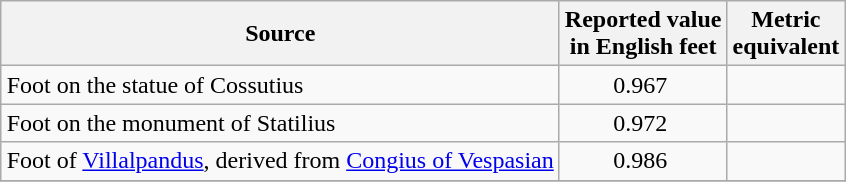<table class="wikitable" style="margin: 1em auto 1em auto">
<tr>
<th>Source</th>
<th>Reported value<br>in English feet</th>
<th>Metric<br>equivalent</th>
</tr>
<tr>
<td>Foot on the statue of Cossutius</td>
<td align="center">0.967 </td>
<td align="right"></td>
</tr>
<tr>
<td>Foot on the monument of Statilius</td>
<td align="center">0.972 </td>
<td align="right"></td>
</tr>
<tr>
<td>Foot of <a href='#'>Villalpandus</a>, derived from <a href='#'>Congius of Vespasian</a></td>
<td align="center">0.986 </td>
<td align="right"></td>
</tr>
<tr>
</tr>
</table>
